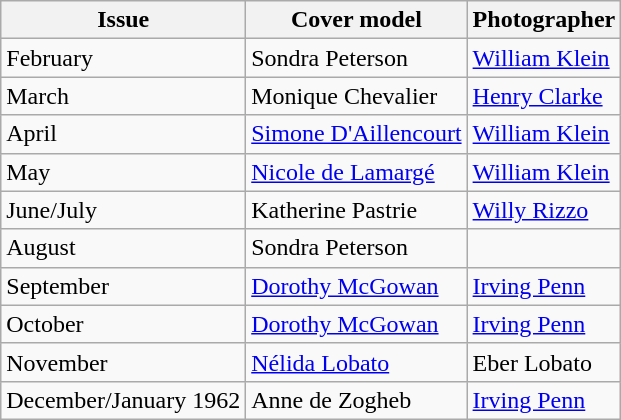<table class="sortable wikitable">
<tr>
<th>Issue</th>
<th>Cover model</th>
<th>Photographer</th>
</tr>
<tr>
<td>February</td>
<td>Sondra Peterson</td>
<td><a href='#'>William Klein</a></td>
</tr>
<tr>
<td>March</td>
<td>Monique Chevalier</td>
<td><a href='#'>Henry Clarke</a></td>
</tr>
<tr>
<td>April</td>
<td><a href='#'>Simone D'Aillencourt</a></td>
<td><a href='#'>William Klein</a></td>
</tr>
<tr>
<td>May</td>
<td><a href='#'>Nicole de Lamargé</a></td>
<td><a href='#'>William Klein</a></td>
</tr>
<tr>
<td>June/July</td>
<td>Katherine Pastrie</td>
<td><a href='#'>Willy Rizzo</a></td>
</tr>
<tr>
<td>August</td>
<td>Sondra Peterson</td>
<td></td>
</tr>
<tr>
<td>September</td>
<td><a href='#'>Dorothy McGowan</a></td>
<td><a href='#'>Irving Penn</a></td>
</tr>
<tr>
<td>October</td>
<td><a href='#'>Dorothy McGowan</a></td>
<td><a href='#'>Irving Penn</a></td>
</tr>
<tr>
<td>November</td>
<td><a href='#'>Nélida Lobato</a></td>
<td>Eber Lobato</td>
</tr>
<tr>
<td>December/January 1962</td>
<td>Anne de Zogheb</td>
<td><a href='#'>Irving Penn</a></td>
</tr>
</table>
